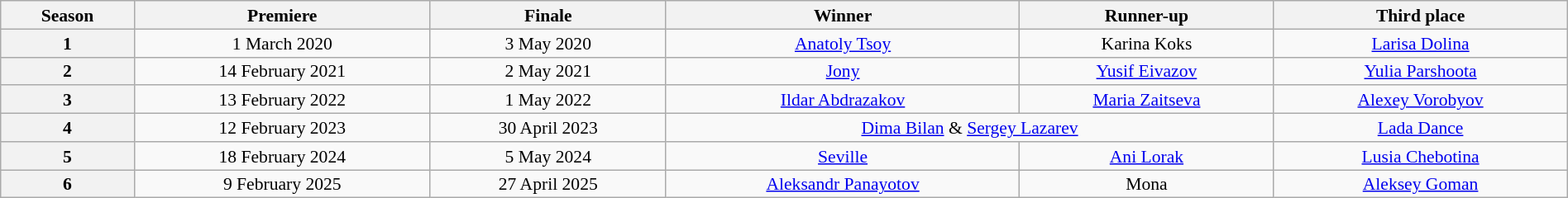<table class="wikitable" style="text-align:center; font-size:90%; line-height:16px;" width="100%">
<tr>
<th scope="col">Season</th>
<th scope="col">Premiere</th>
<th scope="col">Finale</th>
<th scope="col">Winner</th>
<th scope="col">Runner-up</th>
<th scope="col">Third place</th>
</tr>
<tr>
<th>1</th>
<td>1 March 2020</td>
<td>3 May 2020</td>
<td><a href='#'>Anatoly Tsoy</a> </td>
<td>Karina Koks </td>
<td><a href='#'>Larisa Dolina</a> </td>
</tr>
<tr>
<th>2</th>
<td>14 February 2021</td>
<td>2 May 2021</td>
<td><a href='#'>Jony</a> </td>
<td><a href='#'>Yusif Eivazov</a> </td>
<td><a href='#'>Yulia Parshoota</a> </td>
</tr>
<tr>
<th>3</th>
<td>13 February 2022</td>
<td>1 May 2022</td>
<td><a href='#'>Ildar Abdrazakov</a> </td>
<td><a href='#'>Maria Zaitseva</a> </td>
<td><a href='#'>Alexey Vorobyov</a> </td>
</tr>
<tr>
<th>4</th>
<td>12 February 2023</td>
<td>30 April 2023</td>
<td colspan=2><a href='#'>Dima Bilan</a>  & <a href='#'>Sergey Lazarev</a> </td>
<td><a href='#'>Lada Dance</a> </td>
</tr>
<tr>
<th>5</th>
<td>18 February 2024</td>
<td>5 May 2024</td>
<td><a href='#'>Seville</a> </td>
<td><a href='#'>Ani Lorak</a> </td>
<td><a href='#'>Lusia Chebotina</a> </td>
</tr>
<tr>
<th>6</th>
<td>9 February 2025</td>
<td>27 April 2025</td>
<td><a href='#'>Aleksandr Panayotov</a> </td>
<td>Mona </td>
<td><a href='#'>Aleksey Goman</a> </td>
</tr>
</table>
